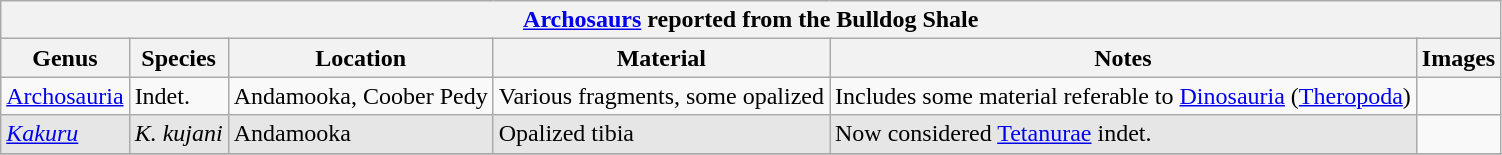<table class="wikitable sortable" align="center">
<tr>
<th colspan="6" align="center"><strong><a href='#'>Archosaurs</a> reported from the Bulldog Shale</strong></th>
</tr>
<tr>
<th>Genus</th>
<th>Species</th>
<th>Location</th>
<th>Material</th>
<th>Notes</th>
<th>Images</th>
</tr>
<tr>
<td><a href='#'>Archosauria</a></td>
<td>Indet.</td>
<td>Andamooka, Coober Pedy</td>
<td>Various fragments, some opalized</td>
<td>Includes some material referable to <a href='#'>Dinosauria</a> (<a href='#'>Theropoda</a>)</td>
<td></td>
</tr>
<tr>
<td style="background:#E6E6E6;"><em><a href='#'>Kakuru</a></em></td>
<td style="background:#E6E6E6;"><em>K. kujani</em></td>
<td style="background:#E6E6E6;">Andamooka</td>
<td style="background:#E6E6E6;">Opalized tibia</td>
<td style="background:#E6E6E6;">Now considered <a href='#'>Tetanurae</a> indet.</td>
<td></td>
</tr>
<tr>
</tr>
</table>
